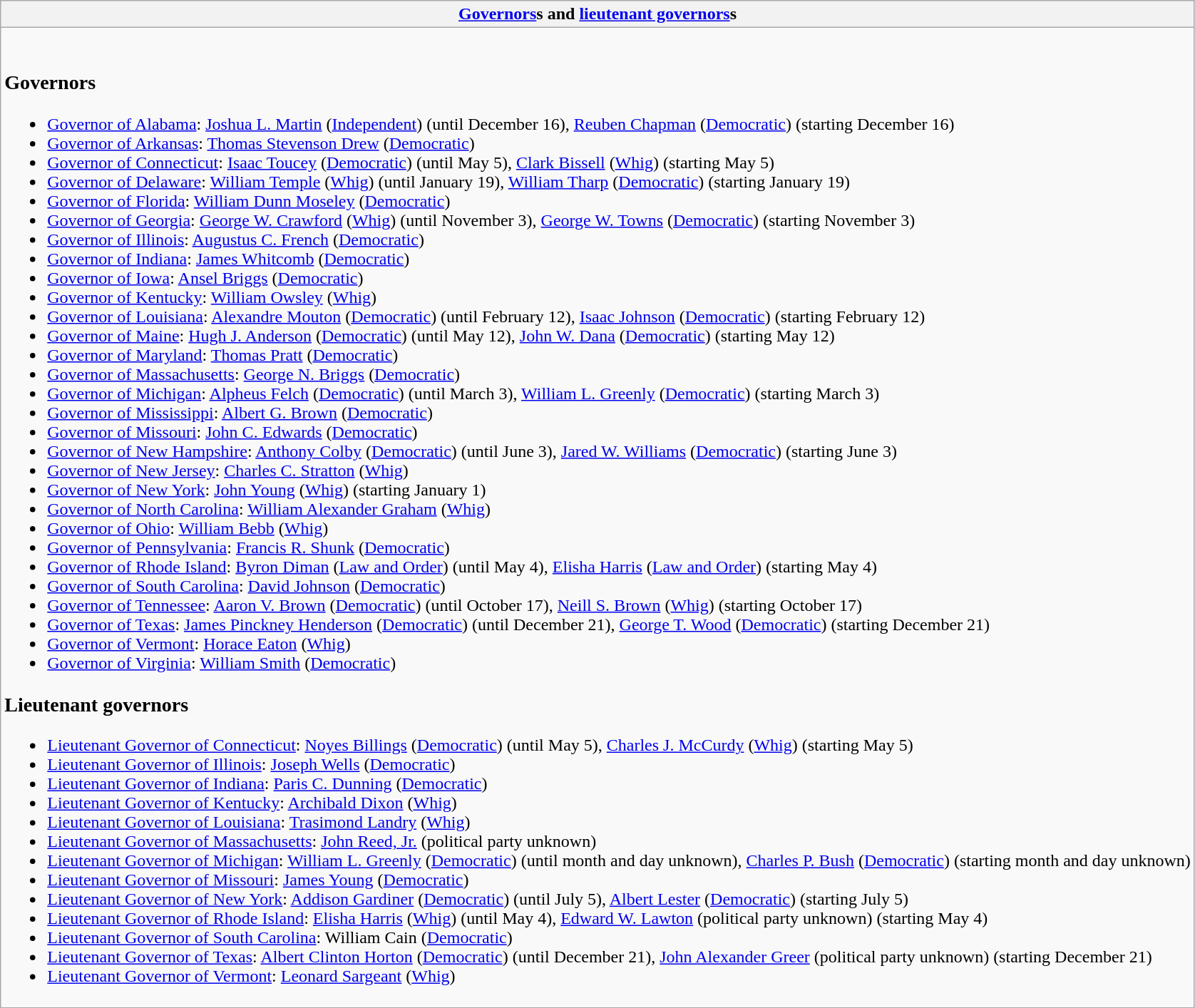<table class="wikitable collapsible collapsed">
<tr>
<th><a href='#'>Governors</a>s and <a href='#'>lieutenant governors</a>s</th>
</tr>
<tr>
<td><br><h3>Governors</h3><ul><li><a href='#'>Governor of Alabama</a>: <a href='#'>Joshua L. Martin</a> (<a href='#'>Independent</a>) (until December 16), <a href='#'>Reuben Chapman</a> (<a href='#'>Democratic</a>) (starting December 16)</li><li><a href='#'>Governor of Arkansas</a>: <a href='#'>Thomas Stevenson Drew</a> (<a href='#'>Democratic</a>)</li><li><a href='#'>Governor of Connecticut</a>: <a href='#'>Isaac Toucey</a> (<a href='#'>Democratic</a>) (until May 5), <a href='#'>Clark Bissell</a> (<a href='#'>Whig</a>) (starting May 5)</li><li><a href='#'>Governor of Delaware</a>: <a href='#'>William Temple</a> (<a href='#'>Whig</a>) (until January 19), <a href='#'>William Tharp</a> (<a href='#'>Democratic</a>) (starting January 19)</li><li><a href='#'>Governor of Florida</a>: <a href='#'>William Dunn Moseley</a> (<a href='#'>Democratic</a>)</li><li><a href='#'>Governor of Georgia</a>: <a href='#'>George W. Crawford</a> (<a href='#'>Whig</a>) (until November 3), <a href='#'>George W. Towns</a> (<a href='#'>Democratic</a>) (starting November 3)</li><li><a href='#'>Governor of Illinois</a>: <a href='#'>Augustus C. French</a> (<a href='#'>Democratic</a>)</li><li><a href='#'>Governor of Indiana</a>: <a href='#'>James Whitcomb</a> (<a href='#'>Democratic</a>)</li><li><a href='#'>Governor of Iowa</a>: <a href='#'>Ansel Briggs</a> (<a href='#'>Democratic</a>)</li><li><a href='#'>Governor of Kentucky</a>: <a href='#'>William Owsley</a> (<a href='#'>Whig</a>)</li><li><a href='#'>Governor of Louisiana</a>: <a href='#'>Alexandre Mouton</a> (<a href='#'>Democratic</a>) (until February 12), <a href='#'>Isaac Johnson</a> (<a href='#'>Democratic</a>) (starting February 12)</li><li><a href='#'>Governor of Maine</a>: <a href='#'>Hugh J. Anderson</a> (<a href='#'>Democratic</a>) (until May 12), <a href='#'>John W. Dana</a> (<a href='#'>Democratic</a>) (starting May 12)</li><li><a href='#'>Governor of Maryland</a>: <a href='#'>Thomas Pratt</a> (<a href='#'>Democratic</a>)</li><li><a href='#'>Governor of Massachusetts</a>: <a href='#'>George N. Briggs</a> (<a href='#'>Democratic</a>)</li><li><a href='#'>Governor of Michigan</a>: <a href='#'>Alpheus Felch</a> (<a href='#'>Democratic</a>) (until March 3), <a href='#'>William L. Greenly</a> (<a href='#'>Democratic</a>) (starting March 3)</li><li><a href='#'>Governor of Mississippi</a>: <a href='#'>Albert G. Brown</a> (<a href='#'>Democratic</a>)</li><li><a href='#'>Governor of Missouri</a>: <a href='#'>John C. Edwards</a> (<a href='#'>Democratic</a>)</li><li><a href='#'>Governor of New Hampshire</a>: <a href='#'>Anthony Colby</a> (<a href='#'>Democratic</a>) (until June 3), <a href='#'>Jared W. Williams</a> (<a href='#'>Democratic</a>) (starting June 3)</li><li><a href='#'>Governor of New Jersey</a>: <a href='#'>Charles C. Stratton</a> (<a href='#'>Whig</a>)</li><li><a href='#'>Governor of New York</a>: <a href='#'>John Young</a> (<a href='#'>Whig</a>) (starting January 1)</li><li><a href='#'>Governor of North Carolina</a>: <a href='#'>William Alexander Graham</a> (<a href='#'>Whig</a>)</li><li><a href='#'>Governor of Ohio</a>: <a href='#'>William Bebb</a> (<a href='#'>Whig</a>)</li><li><a href='#'>Governor of Pennsylvania</a>: <a href='#'>Francis R. Shunk</a> (<a href='#'>Democratic</a>)</li><li><a href='#'>Governor of Rhode Island</a>: <a href='#'>Byron Diman</a> (<a href='#'>Law and Order</a>) (until May 4), <a href='#'>Elisha Harris</a> (<a href='#'>Law and Order</a>) (starting May 4)</li><li><a href='#'>Governor of South Carolina</a>: <a href='#'>David Johnson</a> (<a href='#'>Democratic</a>)</li><li><a href='#'>Governor of Tennessee</a>: <a href='#'>Aaron V. Brown</a> (<a href='#'>Democratic</a>) (until October 17), <a href='#'>Neill S. Brown</a> (<a href='#'>Whig</a>) (starting October 17)</li><li><a href='#'>Governor of Texas</a>: <a href='#'>James Pinckney Henderson</a> (<a href='#'>Democratic</a>) (until December 21), <a href='#'>George T. Wood</a> (<a href='#'>Democratic</a>) (starting December 21)</li><li><a href='#'>Governor of Vermont</a>: <a href='#'>Horace Eaton</a> (<a href='#'>Whig</a>)</li><li><a href='#'>Governor of Virginia</a>: <a href='#'>William Smith</a> (<a href='#'>Democratic</a>)</li></ul><h3>Lieutenant governors</h3><ul><li><a href='#'>Lieutenant Governor of Connecticut</a>: <a href='#'>Noyes Billings</a> (<a href='#'>Democratic</a>) (until May 5), <a href='#'>Charles J. McCurdy</a> (<a href='#'>Whig</a>) (starting May 5)</li><li><a href='#'>Lieutenant Governor of Illinois</a>: <a href='#'>Joseph Wells</a> (<a href='#'>Democratic</a>)</li><li><a href='#'>Lieutenant Governor of Indiana</a>: <a href='#'>Paris C. Dunning</a> (<a href='#'>Democratic</a>)</li><li><a href='#'>Lieutenant Governor of Kentucky</a>: <a href='#'>Archibald Dixon</a> (<a href='#'>Whig</a>)</li><li><a href='#'>Lieutenant Governor of Louisiana</a>: <a href='#'>Trasimond Landry</a> (<a href='#'>Whig</a>)</li><li><a href='#'>Lieutenant Governor of Massachusetts</a>: <a href='#'>John Reed, Jr.</a> (political party unknown)</li><li><a href='#'>Lieutenant Governor of Michigan</a>: <a href='#'>William L. Greenly</a> (<a href='#'>Democratic</a>) (until month and day unknown), <a href='#'>Charles P. Bush</a>  (<a href='#'>Democratic</a>) (starting month and day unknown)</li><li><a href='#'>Lieutenant Governor of Missouri</a>: <a href='#'>James Young</a> (<a href='#'>Democratic</a>)</li><li><a href='#'>Lieutenant Governor of New York</a>: <a href='#'>Addison Gardiner</a> (<a href='#'>Democratic</a>) (until July 5), <a href='#'>Albert Lester</a> (<a href='#'>Democratic</a>) (starting July 5)</li><li><a href='#'>Lieutenant Governor of Rhode Island</a>: <a href='#'>Elisha Harris</a> (<a href='#'>Whig</a>) (until May 4), <a href='#'>Edward W. Lawton</a> (political party unknown) (starting May 4)</li><li><a href='#'>Lieutenant Governor of South Carolina</a>: William Cain (<a href='#'>Democratic</a>)</li><li><a href='#'>Lieutenant Governor of Texas</a>: <a href='#'>Albert Clinton Horton</a> (<a href='#'>Democratic</a>) (until December 21), <a href='#'>John Alexander Greer</a> (political party unknown) (starting December 21)</li><li><a href='#'>Lieutenant Governor of Vermont</a>: <a href='#'>Leonard Sargeant</a>  (<a href='#'>Whig</a>)</li></ul></td>
</tr>
</table>
